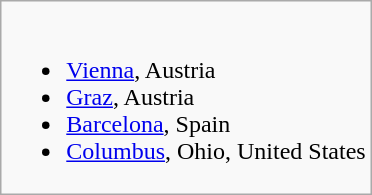<table class="wikitable">
<tr valign="top">
<td><br><ul><li> <a href='#'>Vienna</a>, Austria</li><li> <a href='#'>Graz</a>, Austria</li><li> <a href='#'>Barcelona</a>, Spain</li><li> <a href='#'>Columbus</a>, Ohio, United States</li></ul></td>
</tr>
</table>
